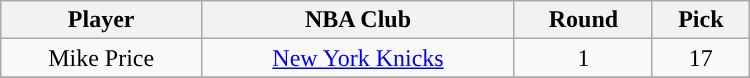<table class="wikitable" width="500">
<tr>
<th>Player</th>
<th>NBA Club</th>
<th>Round</th>
<th>Pick</th>
</tr>
<tr align="center" bgcolor="">
<td>Mike Price</td>
<td><a href='#'>New York Knicks</a></td>
<td>1</td>
<td>17</td>
</tr>
<tr align="center" bgcolor="">
</tr>
</table>
